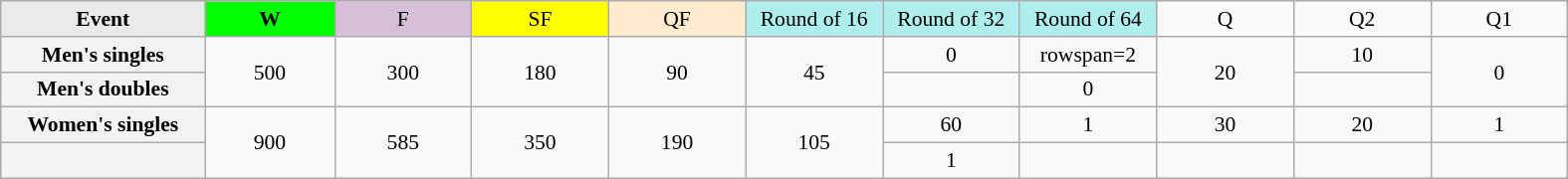<table class=wikitable style=font-size:90%;text-align:center>
<tr>
<td style="width:130px; background:#eaeaea;"><strong>Event</strong></td>
<td style="width:80px; background:lime;"><strong>W</strong></td>
<td style="width:85px; background:thistle;">F</td>
<td style="width:85px; background:#ff0;">SF</td>
<td style="width:85px; background:#ffebcd;">QF</td>
<td style="width:85px; background:#afeeee;">Round of 16</td>
<td style="width:85px; background:#afeeee;">Round of 32</td>
<td style="width:85px; background:#afeeee;">Round of 64</td>
<td width=85>Q</td>
<td width=85>Q2</td>
<td width=85>Q1</td>
</tr>
<tr>
<th style="background:#f3f3f3;">Men's singles</th>
<td rowspan=2>500</td>
<td rowspan=2>300</td>
<td rowspan=2>180</td>
<td rowspan=2>90</td>
<td rowspan=2>45</td>
<td>0</td>
<td>rowspan=2 </td>
<td rowspan=2>20</td>
<td>10</td>
<td rowspan=2>0</td>
</tr>
<tr>
<th style="background:#f3f3f3;">Men's doubles</th>
<td></td>
<td>0</td>
</tr>
<tr>
<th style="background:#f3f3f3;">Women's singles</th>
<td rowspan=2>900</td>
<td rowspan=2>585</td>
<td rowspan=2>350</td>
<td rowspan=2>190</td>
<td rowspan=2>105</td>
<td>60</td>
<td>1</td>
<td>30</td>
<td>20</td>
<td>1</td>
</tr>
<tr>
<th style="background:#f3f3f3;"></th>
<td>1</td>
<td></td>
<td></td>
<td></td>
<td></td>
</tr>
</table>
